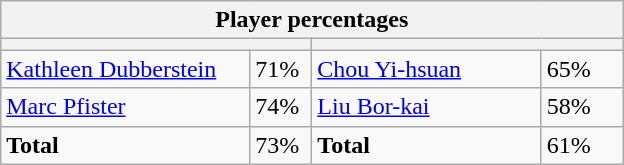<table class="wikitable">
<tr>
<th colspan=4 width=400>Player percentages</th>
</tr>
<tr>
<th colspan=2 width=200 style="white-space:nowrap;"></th>
<th colspan=2 width=200 style="white-space:nowrap;"></th>
</tr>
<tr>
<td><a href='#'>Kathleen Dubberstein</a></td>
<td>71%</td>
<td><a href='#'>Chou Yi-hsuan</a></td>
<td>65%</td>
</tr>
<tr>
<td><a href='#'>Marc Pfister</a></td>
<td>74%</td>
<td><a href='#'>Liu Bor-kai</a></td>
<td>58%</td>
</tr>
<tr>
<td><strong>Total</strong></td>
<td>73%</td>
<td><strong>Total</strong></td>
<td>61%</td>
</tr>
</table>
